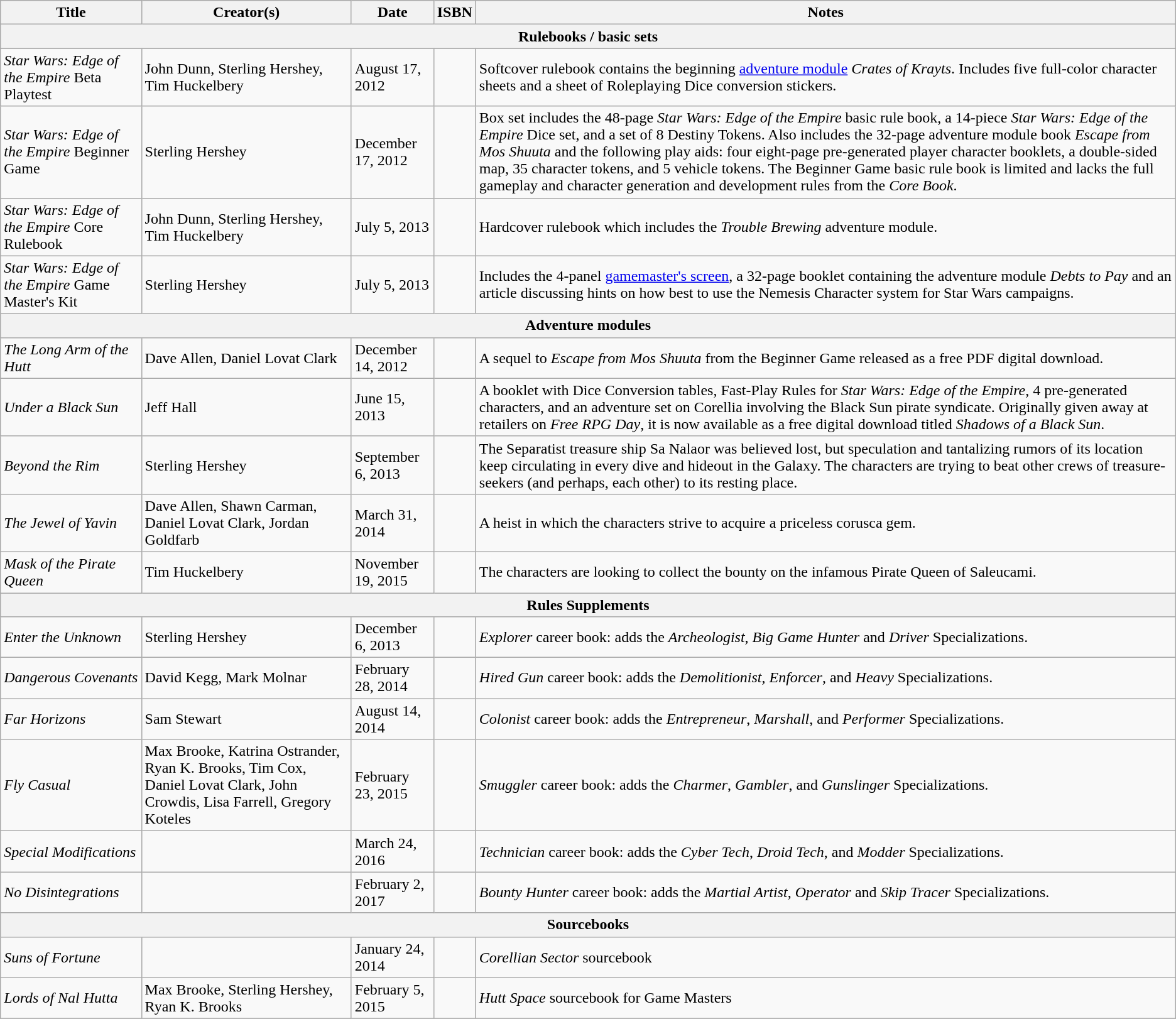<table class="wikitable sortable" style="margins:auto">
<tr>
<th>Title</th>
<th>Creator(s)</th>
<th>Date</th>
<th>ISBN</th>
<th>Notes</th>
</tr>
<tr>
<th colspan="5">Rulebooks / basic sets</th>
</tr>
<tr>
<td><em>Star Wars: Edge of the Empire</em> Beta Playtest</td>
<td>John Dunn, Sterling Hershey, Tim Huckelbery</td>
<td>August 17, 2012</td>
<td></td>
<td>Softcover rulebook contains the beginning <a href='#'>adventure module</a> <em>Crates of Krayts</em>. Includes five full-color character sheets and a sheet of Roleplaying Dice conversion stickers.</td>
</tr>
<tr>
<td><em>Star Wars: Edge of the Empire</em> Beginner Game</td>
<td>Sterling Hershey</td>
<td>December 17, 2012</td>
<td></td>
<td>Box set includes the 48-page <em>Star Wars: Edge of the Empire</em> basic rule book, a 14-piece <em>Star Wars: Edge of the Empire</em> Dice set, and a set of 8 Destiny Tokens. Also includes the 32-page adventure module book <em>Escape from Mos Shuuta</em> and the following play aids: four eight-page pre-generated player character booklets, a double-sided map, 35 character tokens, and 5 vehicle tokens. The Beginner Game basic rule book is limited and lacks the full gameplay and character generation and development rules from the <em>Core Book</em>.</td>
</tr>
<tr>
<td><em>Star Wars: Edge of the Empire</em> Core Rulebook</td>
<td>John Dunn, Sterling Hershey, Tim Huckelbery</td>
<td>July 5, 2013</td>
<td></td>
<td>Hardcover rulebook which includes the <em>Trouble Brewing</em> adventure module.</td>
</tr>
<tr>
<td><em>Star Wars: Edge of the Empire</em> Game Master's Kit</td>
<td>Sterling Hershey</td>
<td>July 5, 2013</td>
<td></td>
<td>Includes the 4-panel <a href='#'>gamemaster's screen</a>, a 32-page booklet containing the adventure module <em>Debts to Pay</em> and an article discussing hints on how best to use the Nemesis Character system for Star Wars campaigns.</td>
</tr>
<tr>
<th colspan="5">Adventure modules</th>
</tr>
<tr>
<td><em>The Long Arm of the Hutt</em></td>
<td>Dave Allen, Daniel Lovat Clark</td>
<td>December 14, 2012</td>
<td></td>
<td>A sequel to <em>Escape from Mos Shuuta</em> from the Beginner Game released as a free PDF digital download.</td>
</tr>
<tr>
<td><em>Under a Black Sun</em></td>
<td>Jeff Hall</td>
<td>June 15, 2013</td>
<td></td>
<td>A booklet with Dice Conversion tables, Fast-Play Rules for <em>Star Wars: Edge of the Empire</em>, 4 pre-generated characters, and an adventure set on Corellia involving the Black Sun pirate syndicate. Originally given away at retailers on <em>Free RPG Day</em>, it is now available as a free digital download titled <em>Shadows of a Black Sun</em>.</td>
</tr>
<tr>
<td><em>Beyond the Rim</em></td>
<td>Sterling Hershey</td>
<td>September 6, 2013</td>
<td></td>
<td>The Separatist treasure ship Sa Nalaor was believed lost, but speculation and tantalizing rumors of its location keep circulating in every dive and hideout in the Galaxy. The characters are trying to beat other crews of treasure-seekers (and perhaps, each other) to its resting place.</td>
</tr>
<tr>
<td><em>The Jewel of Yavin</em></td>
<td>Dave Allen, Shawn Carman, Daniel Lovat Clark, Jordan Goldfarb</td>
<td>March 31, 2014</td>
<td></td>
<td>A heist in which the characters strive to acquire a priceless corusca gem.</td>
</tr>
<tr>
<td><em>Mask of the Pirate Queen</em></td>
<td>Tim Huckelbery</td>
<td>November 19, 2015</td>
<td></td>
<td>The characters are looking to collect the bounty on the infamous Pirate Queen of Saleucami.</td>
</tr>
<tr>
<th colspan="5">Rules Supplements</th>
</tr>
<tr>
<td><em>Enter the Unknown</em></td>
<td>Sterling Hershey</td>
<td>December 6, 2013</td>
<td></td>
<td><em>Explorer</em> career book: adds the <em>Archeologist</em>, <em>Big Game Hunter</em> and <em>Driver</em> Specializations.</td>
</tr>
<tr>
<td><em>Dangerous Covenants</em></td>
<td>David Kegg, Mark Molnar</td>
<td>February 28, 2014</td>
<td></td>
<td><em>Hired Gun</em> career book: adds the <em>Demolitionist</em>, <em>Enforcer</em>, and <em>Heavy</em> Specializations.</td>
</tr>
<tr>
<td><em>Far Horizons</em></td>
<td>Sam Stewart</td>
<td>August 14, 2014</td>
<td></td>
<td><em>Colonist</em> career book: adds the <em>Entrepreneur</em>, <em>Marshall</em>, and <em>Performer</em> Specializations.</td>
</tr>
<tr>
<td><em>Fly Casual</em></td>
<td>Max Brooke, Katrina Ostrander, Ryan K. Brooks, Tim Cox, Daniel Lovat Clark, John Crowdis, Lisa Farrell, Gregory Koteles</td>
<td>February 23, 2015</td>
<td></td>
<td><em>Smuggler</em> career book: adds the <em>Charmer</em>, <em>Gambler</em>, and <em>Gunslinger</em> Specializations.</td>
</tr>
<tr>
<td><em>Special Modifications</em></td>
<td></td>
<td>March 24, 2016</td>
<td></td>
<td><em>Technician</em> career book: adds the <em>Cyber Tech</em>, <em>Droid Tech</em>, and <em>Modder</em> Specializations.</td>
</tr>
<tr>
<td><em>No Disintegrations</em></td>
<td></td>
<td>February 2, 2017</td>
<td></td>
<td><em>Bounty Hunter</em> career book: adds the <em>Martial Artist</em>, <em>Operator</em> and <em>Skip Tracer</em> Specializations.</td>
</tr>
<tr>
<th colspan="5">Sourcebooks</th>
</tr>
<tr>
<td><em>Suns of Fortune</em></td>
<td></td>
<td>January 24, 2014</td>
<td></td>
<td><em>Corellian Sector</em> sourcebook</td>
</tr>
<tr>
<td><em>Lords of Nal Hutta</em></td>
<td>Max Brooke, Sterling Hershey, Ryan K. Brooks</td>
<td>February 5, 2015</td>
<td></td>
<td><em>Hutt Space</em> sourcebook for Game Masters</td>
</tr>
<tr>
</tr>
</table>
